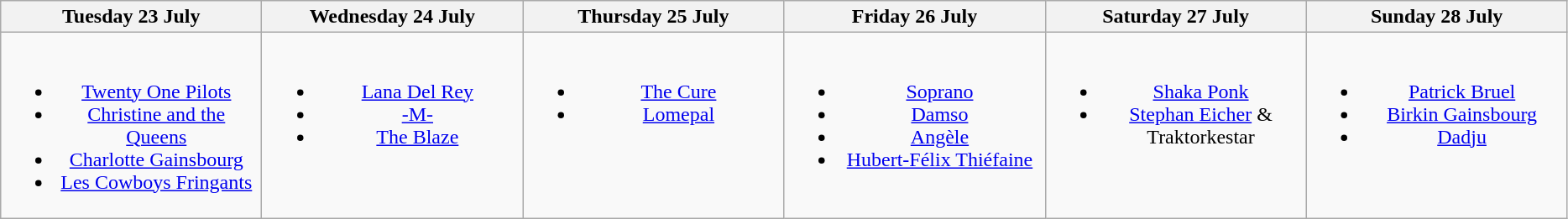<table class="wikitable">
<tr>
<th>Tuesday 23 July</th>
<th>Wednesday 24 July</th>
<th>Thursday 25 July</th>
<th>Friday 26 July</th>
<th>Saturday 27 July</th>
<th>Sunday 28 July</th>
</tr>
<tr>
<td style="text-align:center; vertical-align:top; width:200px;"><br><ul><li><a href='#'>Twenty One Pilots</a></li><li><a href='#'>Christine and the Queens</a></li><li><a href='#'>Charlotte Gainsbourg</a></li><li><a href='#'>Les Cowboys Fringants</a></li></ul></td>
<td style="text-align:center; vertical-align:top; width:200px;"><br><ul><li><a href='#'>Lana Del Rey</a></li><li><a href='#'>-M-</a></li><li><a href='#'>The Blaze</a></li></ul></td>
<td style="text-align:center; vertical-align:top; width:200px;"><br><ul><li><a href='#'>The Cure</a></li><li><a href='#'>Lomepal</a></li></ul></td>
<td style="text-align:center; vertical-align:top; width:200px;"><br><ul><li><a href='#'>Soprano</a></li><li><a href='#'>Damso</a></li><li><a href='#'>Angèle</a></li><li><a href='#'>Hubert-Félix Thiéfaine</a></li></ul></td>
<td style="text-align:center; vertical-align:top; width:200px;"><br><ul><li><a href='#'>Shaka Ponk</a></li><li><a href='#'>Stephan Eicher</a> & Traktorkestar</li></ul></td>
<td style="text-align:center; vertical-align:top; width:200px;"><br><ul><li><a href='#'>Patrick Bruel</a></li><li><a href='#'>Birkin Gainsbourg</a></li><li><a href='#'>Dadju</a></li></ul></td>
</tr>
</table>
